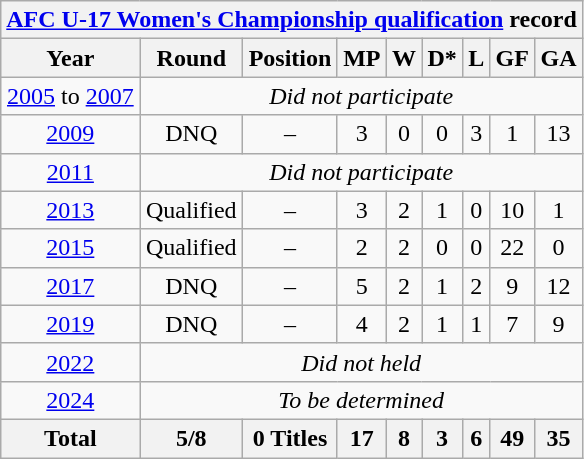<table class="wikitable" style="text-align: center;">
<tr>
<th colspan=10><a href='#'>AFC U-17 Women's Championship qualification</a> record</th>
</tr>
<tr>
<th>Year</th>
<th>Round</th>
<th>Position</th>
<th>MP</th>
<th>W</th>
<th>D*</th>
<th>L</th>
<th>GF</th>
<th>GA</th>
</tr>
<tr>
<td> <a href='#'>2005</a> to   <a href='#'>2007</a></td>
<td colspan=9><em>Did not participate</em></td>
</tr>
<tr>
<td> <a href='#'>2009</a></td>
<td>DNQ</td>
<td>–</td>
<td>3</td>
<td>0</td>
<td>0</td>
<td>3</td>
<td>1</td>
<td>13</td>
</tr>
<tr>
<td> <a href='#'>2011</a></td>
<td colspan=9><em>Did not participate</em></td>
</tr>
<tr>
<td> <a href='#'>2013</a></td>
<td>Qualified</td>
<td>–</td>
<td>3</td>
<td>2</td>
<td>1</td>
<td>0</td>
<td>10</td>
<td>1</td>
</tr>
<tr>
<td> <a href='#'>2015</a></td>
<td>Qualified</td>
<td>–</td>
<td>2</td>
<td>2</td>
<td>0</td>
<td>0</td>
<td>22</td>
<td>0</td>
</tr>
<tr>
<td> <a href='#'>2017</a></td>
<td>DNQ</td>
<td>–</td>
<td>5</td>
<td>2</td>
<td>1</td>
<td>2</td>
<td>9</td>
<td>12</td>
</tr>
<tr>
<td> <a href='#'>2019</a></td>
<td>DNQ</td>
<td>–</td>
<td>4</td>
<td>2</td>
<td>1</td>
<td>1</td>
<td>7</td>
<td>9</td>
</tr>
<tr>
<td> <a href='#'>2022</a></td>
<td colspan=9><em>Did not held</em></td>
</tr>
<tr>
<td> <a href='#'>2024</a></td>
<td colspan=9><em>To be determined</em></td>
</tr>
<tr>
<th>Total</th>
<th>5/8</th>
<th>0 Titles</th>
<th>17</th>
<th>8</th>
<th>3</th>
<th>6</th>
<th>49</th>
<th>35</th>
</tr>
</table>
